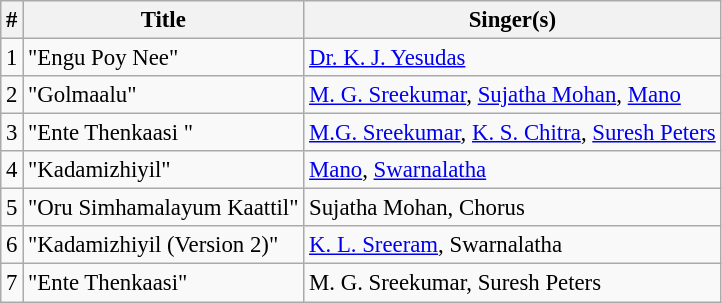<table class="wikitable" style="font-size:95%;">
<tr>
<th>#</th>
<th>Title</th>
<th>Singer(s)</th>
</tr>
<tr>
<td>1</td>
<td>"Engu Poy Nee"</td>
<td><a href='#'>Dr. K. J. Yesudas</a></td>
</tr>
<tr>
<td>2</td>
<td>"Golmaalu"</td>
<td><a href='#'>M. G. Sreekumar</a>, <a href='#'>Sujatha Mohan</a>, <a href='#'>Mano</a></td>
</tr>
<tr>
<td>3</td>
<td>"Ente Thenkaasi "</td>
<td><a href='#'>M.G. Sreekumar</a>, <a href='#'>K. S. Chitra</a>, <a href='#'>Suresh Peters</a></td>
</tr>
<tr>
<td>4</td>
<td>"Kadamizhiyil"</td>
<td><a href='#'>Mano</a>, <a href='#'>Swarnalatha</a></td>
</tr>
<tr>
<td>5</td>
<td>"Oru Simhamalayum Kaattil"</td>
<td>Sujatha Mohan, Chorus</td>
</tr>
<tr>
<td>6</td>
<td>"Kadamizhiyil (Version 2)"</td>
<td><a href='#'>K. L. Sreeram</a>, Swarnalatha</td>
</tr>
<tr>
<td>7</td>
<td>"Ente Thenkaasi"</td>
<td>M. G. Sreekumar, Suresh Peters</td>
</tr>
</table>
